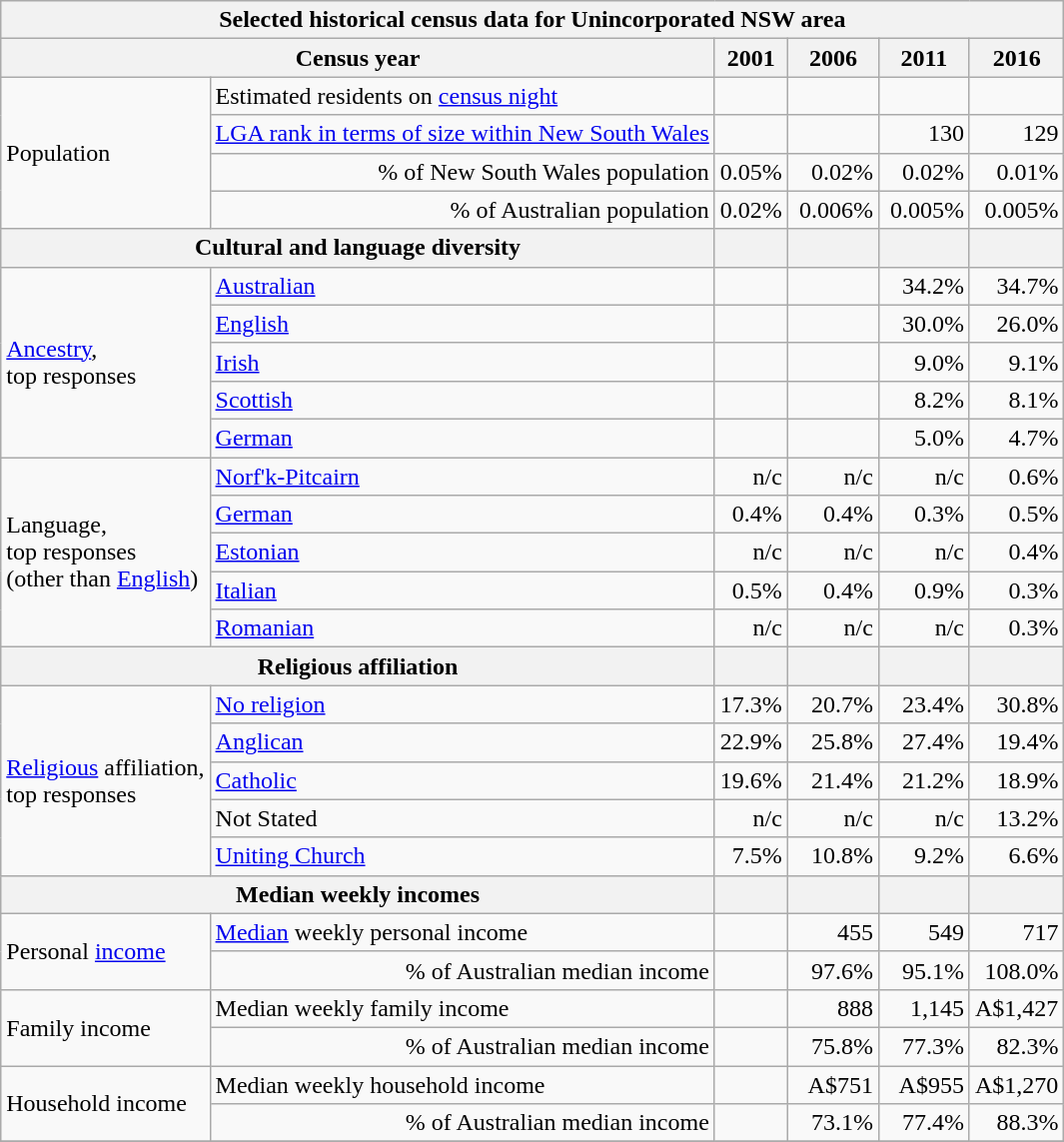<table class="wikitable">
<tr>
<th colspan=7>Selected historical census data for Unincorporated NSW area</th>
</tr>
<tr>
<th colspan=3>Census year</th>
<th>2001</th>
<th>2006</th>
<th>2011</th>
<th>2016</th>
</tr>
<tr>
<td rowspan=4 colspan="2">Population</td>
<td>Estimated residents on <a href='#'>census night</a></td>
<td align="right"></td>
<td align="right"> </td>
<td align="right"> </td>
<td align="right"> </td>
</tr>
<tr>
<td align="right"><a href='#'>LGA rank in terms of size within New South Wales</a></td>
<td align="right"></td>
<td align="right"></td>
<td align="right">130</td>
<td align="right"> 129</td>
</tr>
<tr>
<td align="right">% of New South Wales population</td>
<td align="right">0.05%</td>
<td align="right"> 0.02%</td>
<td align="right"> 0.02%</td>
<td align="right"> 0.01%</td>
</tr>
<tr>
<td align="right">% of Australian population</td>
<td align="right">0.02%</td>
<td align="right"> 0.006%</td>
<td align="right"> 0.005%</td>
<td align="right"> 0.005%</td>
</tr>
<tr>
<th colspan=3>Cultural and language diversity</th>
<th></th>
<th></th>
<th></th>
<th></th>
</tr>
<tr>
<td rowspan=5 colspan=2><a href='#'>Ancestry</a>,<br>top responses</td>
<td><a href='#'>Australian</a></td>
<td align="right"></td>
<td align="right"></td>
<td align="right">34.2%</td>
<td align="right"> 34.7%</td>
</tr>
<tr>
<td><a href='#'>English</a></td>
<td align="right"></td>
<td align="right"></td>
<td align="right">30.0%</td>
<td align="right"> 26.0%</td>
</tr>
<tr>
<td><a href='#'>Irish</a></td>
<td align="right"></td>
<td align="right"></td>
<td align="right">9.0%</td>
<td align="right"> 9.1%</td>
</tr>
<tr>
<td><a href='#'>Scottish</a></td>
<td align="right"></td>
<td align="right"></td>
<td align="right">8.2%</td>
<td align="right"> 8.1%</td>
</tr>
<tr>
<td><a href='#'>German</a></td>
<td align="right"></td>
<td align="right"></td>
<td align="right">5.0%</td>
<td align="right">  4.7%</td>
</tr>
<tr>
<td rowspan=5 colspan=2>Language,<br>top responses<br>(other than <a href='#'>English</a>)</td>
<td><a href='#'>Norf'k-Pitcairn</a></td>
<td align="right">n/c</td>
<td align="right"> n/c</td>
<td align="right"> n/c</td>
<td align="right"> 0.6%</td>
</tr>
<tr>
<td><a href='#'>German</a></td>
<td align="right">0.4%</td>
<td align="right"> 0.4%</td>
<td align="right"> 0.3%</td>
<td align="right"> 0.5%</td>
</tr>
<tr>
<td><a href='#'>Estonian</a></td>
<td align="right">n/c</td>
<td align="right"> n/c</td>
<td align="right"> n/c</td>
<td align="right"> 0.4%</td>
</tr>
<tr>
<td><a href='#'>Italian</a></td>
<td align="right">0.5%</td>
<td align="right"> 0.4%</td>
<td align="right"> 0.9%</td>
<td align="right"> 0.3%</td>
</tr>
<tr>
<td><a href='#'>Romanian</a></td>
<td align="right">n/c</td>
<td align="right"> n/c</td>
<td align="right"> n/c</td>
<td align="right"> 0.3%</td>
</tr>
<tr>
<th colspan=3>Religious affiliation</th>
<th></th>
<th></th>
<th></th>
<th></th>
</tr>
<tr>
<td rowspan=5 colspan=2><a href='#'>Religious</a> affiliation,<br>top responses</td>
<td><a href='#'>No religion</a></td>
<td align="right">17.3%</td>
<td align="right"> 20.7%</td>
<td align="right"> 23.4%</td>
<td align="right"> 30.8%</td>
</tr>
<tr>
<td><a href='#'>Anglican</a></td>
<td align="right">22.9%</td>
<td align="right"> 25.8%</td>
<td align="right"> 27.4%</td>
<td align="right"> 19.4%</td>
</tr>
<tr>
<td><a href='#'>Catholic</a></td>
<td align="right">19.6%</td>
<td align="right"> 21.4%</td>
<td align="right"> 21.2%</td>
<td align="right"> 18.9%</td>
</tr>
<tr>
<td>Not Stated</td>
<td align="right">n/c</td>
<td align="right"> n/c</td>
<td align="right"> n/c</td>
<td align="right"> 13.2%</td>
</tr>
<tr>
<td><a href='#'>Uniting Church</a></td>
<td align="right">7.5%</td>
<td align="right"> 10.8%</td>
<td align="right"> 9.2%</td>
<td align="right"> 6.6%</td>
</tr>
<tr>
<th colspan=3>Median weekly incomes</th>
<th></th>
<th></th>
<th></th>
<th></th>
</tr>
<tr>
<td rowspan=2 colspan=2>Personal <a href='#'>income</a></td>
<td><a href='#'>Median</a> weekly personal income</td>
<td align="right"></td>
<td align="right">455</td>
<td align="right">549</td>
<td align="right">717</td>
</tr>
<tr>
<td align="right">% of Australian median income</td>
<td align="right"></td>
<td align="right">97.6%</td>
<td align="right"> 95.1%</td>
<td align="right"> 108.0%</td>
</tr>
<tr>
<td rowspan=2 colspan=2>Family income</td>
<td>Median weekly family income</td>
<td align="right"></td>
<td align="right">888</td>
<td align="right">1,145</td>
<td align="right">A$1,427</td>
</tr>
<tr>
<td align="right">% of Australian median income</td>
<td align="right"></td>
<td align="right">75.8%</td>
<td align="right"> 77.3%</td>
<td align="right"> 82.3%</td>
</tr>
<tr>
<td rowspan=2 colspan=2>Household income</td>
<td>Median weekly household income</td>
<td align="right"></td>
<td align="right">A$751</td>
<td align="right">A$955</td>
<td align="right">A$1,270</td>
</tr>
<tr>
<td align="right">% of Australian median income</td>
<td align="right"></td>
<td align="right">73.1%</td>
<td align="right"> 77.4%</td>
<td align="right"> 88.3%</td>
</tr>
<tr>
</tr>
</table>
